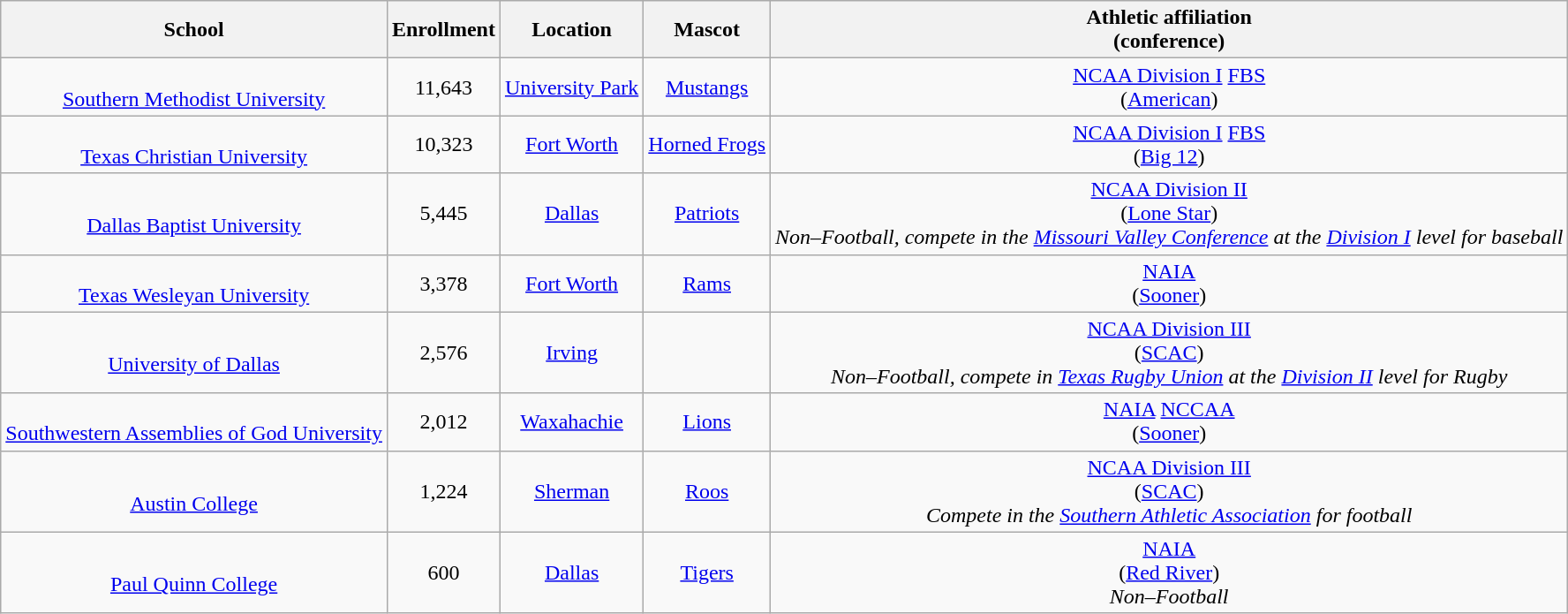<table class="wikitable sortable" style="text-align:center">
<tr>
<th>School</th>
<th>Enrollment</th>
<th>Location</th>
<th>Mascot</th>
<th>Athletic affiliation <br> (conference)</th>
</tr>
<tr>
<td> <br> <a href='#'>Southern Methodist University</a></td>
<td>11,643</td>
<td><a href='#'>University Park</a></td>
<td><a href='#'>Mustangs</a></td>
<td><a href='#'>NCAA Division I</a> <a href='#'>FBS</a> <br> (<a href='#'>American</a>)</td>
</tr>
<tr>
<td> <br> <a href='#'>Texas Christian University</a></td>
<td>10,323</td>
<td><a href='#'>Fort Worth</a></td>
<td><a href='#'>Horned Frogs</a></td>
<td><a href='#'>NCAA Division I</a> <a href='#'>FBS</a> <br> (<a href='#'>Big 12</a>)</td>
</tr>
<tr>
<td> <br> <a href='#'>Dallas Baptist University</a></td>
<td>5,445</td>
<td><a href='#'>Dallas</a></td>
<td><a href='#'>Patriots</a></td>
<td><a href='#'>NCAA Division II</a> <br> (<a href='#'>Lone Star</a>) <br> <em>Non–Football, compete in the <a href='#'>Missouri Valley Conference</a> at the <a href='#'>Division I</a> level for baseball</em></td>
</tr>
<tr>
<td> <br> <a href='#'>Texas Wesleyan University</a></td>
<td>3,378</td>
<td><a href='#'>Fort Worth</a></td>
<td><a href='#'>Rams</a></td>
<td><a href='#'>NAIA</a> <br> (<a href='#'>Sooner</a>)</td>
</tr>
<tr>
<td> <br> <a href='#'>University of Dallas</a></td>
<td>2,576</td>
<td><a href='#'>Irving</a></td>
<td></td>
<td><a href='#'>NCAA Division III</a> <br> (<a href='#'>SCAC</a>) <br> <em>Non–Football, compete in <a href='#'>Texas Rugby Union</a> at the <a href='#'>Division II</a> level for Rugby</em></td>
</tr>
<tr>
<td> <br> <a href='#'>Southwestern Assemblies of God University</a></td>
<td>2,012</td>
<td><a href='#'>Waxahachie</a></td>
<td><a href='#'>Lions</a></td>
<td><a href='#'>NAIA</a> <a href='#'>NCCAA</a> <br> (<a href='#'>Sooner</a>)</td>
</tr>
<tr>
<td> <br> <a href='#'>Austin College</a></td>
<td>1,224</td>
<td><a href='#'>Sherman</a></td>
<td><a href='#'>Roos</a></td>
<td><a href='#'>NCAA Division III</a> <br> (<a href='#'>SCAC</a>) <br> <em>Compete in the <a href='#'>Southern Athletic Association</a> for football</em></td>
</tr>
<tr>
<td> <br> <a href='#'>Paul Quinn College</a></td>
<td>600</td>
<td><a href='#'>Dallas</a></td>
<td><a href='#'>Tigers</a></td>
<td><a href='#'>NAIA</a> <br> (<a href='#'>Red River</a>) <br> <em>Non–Football</em></td>
</tr>
</table>
